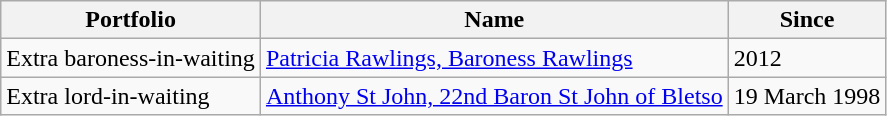<table class="wikitable">
<tr>
<th>Portfolio</th>
<th>Name</th>
<th>Since</th>
</tr>
<tr>
<td>Extra baroness-in-waiting</td>
<td><a href='#'>Patricia Rawlings, Baroness Rawlings</a></td>
<td>2012</td>
</tr>
<tr>
<td>Extra lord-in-waiting</td>
<td><a href='#'>Anthony St John, 22nd Baron St John of Bletso</a></td>
<td>19 March 1998</td>
</tr>
</table>
